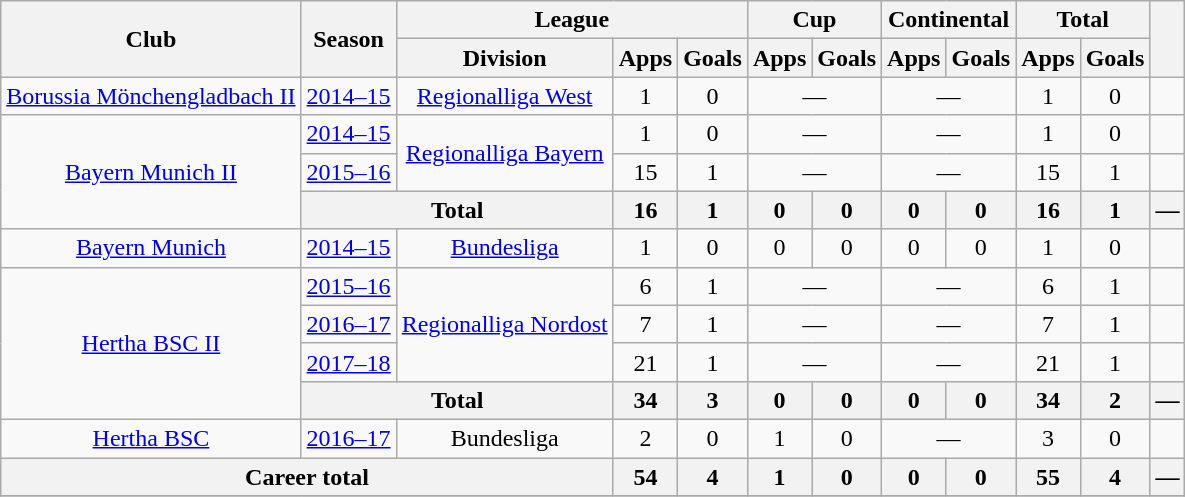<table class="wikitable" style="text-align: center">
<tr>
<th rowspan="2">Club</th>
<th rowspan="2">Season</th>
<th colspan="3">League</th>
<th colspan="2">Cup</th>
<th colspan="2">Continental</th>
<th colspan="2">Total</th>
<th rowspan="2"></th>
</tr>
<tr>
<th>Division</th>
<th>Apps</th>
<th>Goals</th>
<th>Apps</th>
<th>Goals</th>
<th>Apps</th>
<th>Goals</th>
<th>Apps</th>
<th>Goals</th>
</tr>
<tr>
<td><a href='#'>Borussia Mönchengladbach II</a></td>
<td><a href='#'>2014–15</a></td>
<td><a href='#'>Regionalliga West</a></td>
<td>1</td>
<td>0</td>
<td colspan="2">—</td>
<td colspan="2">—</td>
<td>1</td>
<td>0</td>
<td></td>
</tr>
<tr>
<td rowspan="3"><a href='#'>Bayern Munich II</a></td>
<td><a href='#'>2014–15</a></td>
<td rowspan="2"><a href='#'>Regionalliga Bayern</a></td>
<td>1</td>
<td>0</td>
<td colspan="2">—</td>
<td colspan="2">—</td>
<td>1</td>
<td>0</td>
<td></td>
</tr>
<tr>
<td><a href='#'>2015–16</a></td>
<td>15</td>
<td>1</td>
<td colspan="2">—</td>
<td colspan="2">—</td>
<td>15</td>
<td>1</td>
<td></td>
</tr>
<tr>
<th colspan="2">Total</th>
<th>16</th>
<th>1</th>
<th>0</th>
<th>0</th>
<th>0</th>
<th>0</th>
<th>16</th>
<th>1</th>
<th>—</th>
</tr>
<tr>
<td><a href='#'>Bayern Munich</a></td>
<td><a href='#'>2014–15</a></td>
<td><a href='#'>Bundesliga</a></td>
<td>1</td>
<td>0</td>
<td>0</td>
<td>0</td>
<td>0</td>
<td>0</td>
<td>1</td>
<td>0</td>
<td></td>
</tr>
<tr>
<td rowspan="4"><a href='#'>Hertha BSC II</a></td>
<td><a href='#'>2015–16</a></td>
<td rowspan="3"><a href='#'>Regionalliga Nordost</a></td>
<td>6</td>
<td>1</td>
<td colspan="2">—</td>
<td colspan="2">—</td>
<td>6</td>
<td>1</td>
<td></td>
</tr>
<tr>
<td><a href='#'>2016–17</a></td>
<td>7</td>
<td>1</td>
<td colspan="2">—</td>
<td colspan="2">—</td>
<td>7</td>
<td>1</td>
<td></td>
</tr>
<tr>
<td><a href='#'>2017–18</a></td>
<td>21</td>
<td>1</td>
<td colspan="2">—</td>
<td colspan="2">—</td>
<td>21</td>
<td>1</td>
<td></td>
</tr>
<tr>
<th colspan="2">Total</th>
<th>34</th>
<th>3</th>
<th>0</th>
<th>0</th>
<th>0</th>
<th>0</th>
<th>34</th>
<th>2</th>
<th>—</th>
</tr>
<tr>
<td><a href='#'>Hertha BSC</a></td>
<td><a href='#'>2016–17</a></td>
<td>Bundesliga</td>
<td>2</td>
<td>0</td>
<td>1</td>
<td>0</td>
<td colspan="2">—</td>
<td>3</td>
<td>0</td>
<td></td>
</tr>
<tr>
<th colspan="3">Career total</th>
<th>54</th>
<th>4</th>
<th>1</th>
<th>0</th>
<th>0</th>
<th>0</th>
<th>55</th>
<th>4</th>
<th>—</th>
</tr>
<tr>
</tr>
</table>
